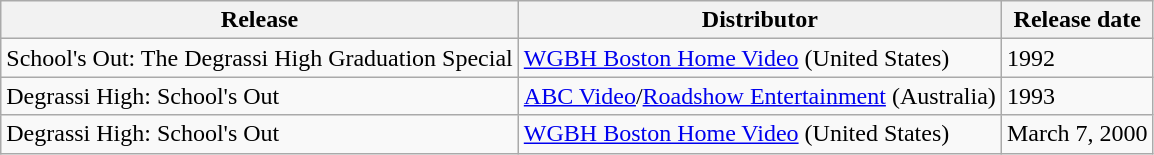<table class="wikitable">
<tr>
<th>Release</th>
<th>Distributor</th>
<th>Release date</th>
</tr>
<tr>
<td>School's Out: The Degrassi High Graduation Special</td>
<td><a href='#'>WGBH Boston Home Video</a> (United States)</td>
<td>1992</td>
</tr>
<tr>
<td>Degrassi High: School's Out</td>
<td><a href='#'>ABC Video</a>/<a href='#'>Roadshow Entertainment</a> (Australia)</td>
<td>1993</td>
</tr>
<tr>
<td>Degrassi High: School's Out</td>
<td><a href='#'>WGBH Boston Home Video</a> (United States)</td>
<td>March 7, 2000</td>
</tr>
</table>
